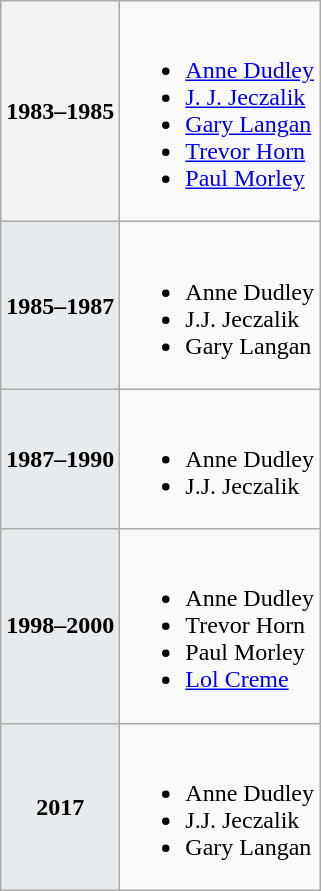<table class="wikitable">
<tr>
<th>1983–1985</th>
<td><br><ul><li><a href='#'>Anne Dudley</a></li><li><a href='#'>J. J. Jeczalik</a></li><li><a href='#'>Gary Langan</a></li><li><a href='#'>Trevor Horn</a></li><li><a href='#'>Paul Morley</a></li></ul></td>
</tr>
<tr>
<th style="background:#e7ebee;">1985–1987</th>
<td><br><ul><li>Anne Dudley</li><li>J.J. Jeczalik</li><li>Gary Langan</li></ul></td>
</tr>
<tr>
<th style="background:#e7ebee;">1987–1990</th>
<td><br><ul><li>Anne Dudley</li><li>J.J. Jeczalik</li></ul></td>
</tr>
<tr>
<th style="background:#e7ebee;">1998–2000</th>
<td><br><ul><li>Anne Dudley</li><li>Trevor Horn</li><li>Paul Morley</li><li><a href='#'>Lol Creme</a></li></ul></td>
</tr>
<tr>
<th style="background:#e7ebee;">2017</th>
<td><br><ul><li>Anne Dudley</li><li>J.J. Jeczalik</li><li>Gary Langan</li></ul></td>
</tr>
</table>
